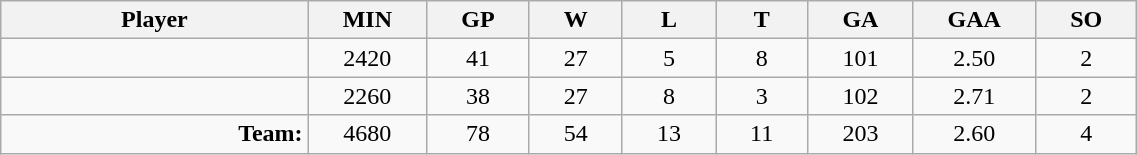<table class="wikitable sortable" width="60%">
<tr>
<th bgcolor="#DDDDFF" width="10%">Player</th>
<th width="3%" bgcolor="#DDDDFF" title="Minutes played">MIN</th>
<th width="3%" bgcolor="#DDDDFF" title="Games played in">GP</th>
<th width="3%" bgcolor="#DDDDFF" title="Wins">W</th>
<th width="3%" bgcolor="#DDDDFF"title="Losses">L</th>
<th width="3%" bgcolor="#DDDDFF" title="Ties">T</th>
<th width="3%" bgcolor="#DDDDFF" title="Goals against">GA</th>
<th width="3%" bgcolor="#DDDDFF" title="Goals against average">GAA</th>
<th width="3%" bgcolor="#DDDDFF"title="Shut-outs">SO</th>
</tr>
<tr align="center">
<td align="right"></td>
<td>2420</td>
<td>41</td>
<td>27</td>
<td>5</td>
<td>8</td>
<td>101</td>
<td>2.50</td>
<td>2</td>
</tr>
<tr align="center">
<td align="right"></td>
<td>2260</td>
<td>38</td>
<td>27</td>
<td>8</td>
<td>3</td>
<td>102</td>
<td>2.71</td>
<td>2</td>
</tr>
<tr align="center">
<td align="right"><strong>Team:</strong></td>
<td>4680</td>
<td>78</td>
<td>54</td>
<td>13</td>
<td>11</td>
<td>203</td>
<td>2.60</td>
<td>4</td>
</tr>
</table>
